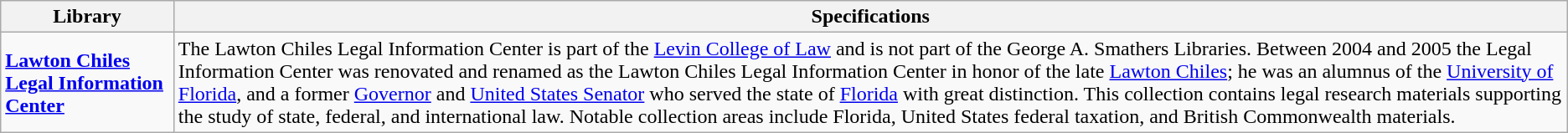<table class="wikitable">
<tr>
<th>Library</th>
<th>Specifications</th>
</tr>
<tr>
<td><strong><a href='#'>Lawton Chiles Legal Information Center</a></strong></td>
<td>The Lawton Chiles Legal Information Center is part of the <a href='#'>Levin College of Law</a> and is not part of the George A. Smathers Libraries. Between 2004 and 2005 the Legal Information Center was renovated and renamed as the Lawton Chiles Legal Information Center in honor of the late <a href='#'>Lawton Chiles</a>; he was an alumnus of the <a href='#'>University of Florida</a>, and a former <a href='#'>Governor</a> and <a href='#'>United States Senator</a> who served the state of <a href='#'>Florida</a> with great distinction. This collection contains legal research materials supporting the study of state, federal, and international law. Notable collection areas include Florida, United States federal taxation, and British Commonwealth materials.</td>
</tr>
</table>
